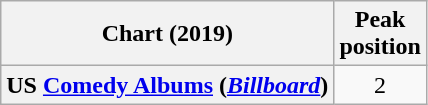<table class="wikitable plainrowheaders" style="text-align:center">
<tr>
<th scope="col">Chart (2019)</th>
<th scope="col">Peak<br>position</th>
</tr>
<tr>
<th scope="row">US <a href='#'>Comedy Albums</a> (<em><a href='#'>Billboard</a></em>)</th>
<td>2</td>
</tr>
</table>
